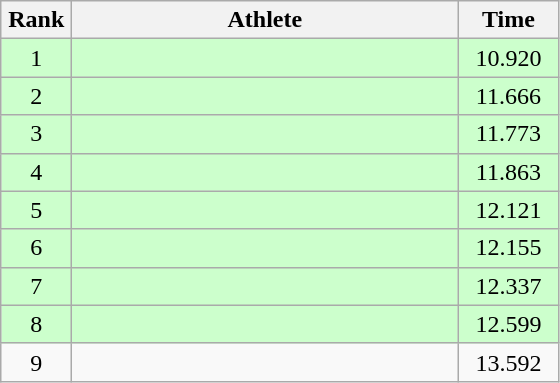<table class=wikitable style="text-align:center">
<tr>
<th width=40>Rank</th>
<th width=250>Athlete</th>
<th width=60>Time</th>
</tr>
<tr bgcolor="ccffcc">
<td>1</td>
<td align=left></td>
<td>10.920</td>
</tr>
<tr bgcolor="ccffcc">
<td>2</td>
<td align=left></td>
<td>11.666</td>
</tr>
<tr bgcolor="ccffcc">
<td>3</td>
<td align=left></td>
<td>11.773</td>
</tr>
<tr bgcolor="ccffcc">
<td>4</td>
<td align=left></td>
<td>11.863</td>
</tr>
<tr bgcolor="ccffcc">
<td>5</td>
<td align=left></td>
<td>12.121</td>
</tr>
<tr bgcolor="ccffcc">
<td>6</td>
<td align=left></td>
<td>12.155</td>
</tr>
<tr bgcolor="ccffcc">
<td>7</td>
<td align=left></td>
<td>12.337</td>
</tr>
<tr bgcolor="ccffcc">
<td>8</td>
<td align=left></td>
<td>12.599</td>
</tr>
<tr>
<td>9</td>
<td align=left></td>
<td>13.592</td>
</tr>
</table>
